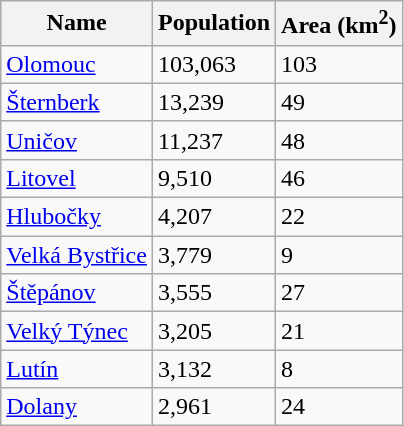<table class="wikitable sortable">
<tr>
<th>Name</th>
<th>Population</th>
<th>Area (km<sup>2</sup>)</th>
</tr>
<tr>
<td><a href='#'>Olomouc</a></td>
<td>103,063</td>
<td>103</td>
</tr>
<tr>
<td><a href='#'>Šternberk</a></td>
<td>13,239</td>
<td>49</td>
</tr>
<tr>
<td><a href='#'>Uničov</a></td>
<td>11,237</td>
<td>48</td>
</tr>
<tr>
<td><a href='#'>Litovel</a></td>
<td>9,510</td>
<td>46</td>
</tr>
<tr>
<td><a href='#'>Hlubočky</a></td>
<td>4,207</td>
<td>22</td>
</tr>
<tr>
<td><a href='#'>Velká Bystřice</a></td>
<td>3,779</td>
<td>9</td>
</tr>
<tr>
<td><a href='#'>Štěpánov</a></td>
<td>3,555</td>
<td>27</td>
</tr>
<tr>
<td><a href='#'>Velký Týnec</a></td>
<td>3,205</td>
<td>21</td>
</tr>
<tr>
<td><a href='#'>Lutín</a></td>
<td>3,132</td>
<td>8</td>
</tr>
<tr>
<td><a href='#'>Dolany</a></td>
<td>2,961</td>
<td>24</td>
</tr>
</table>
